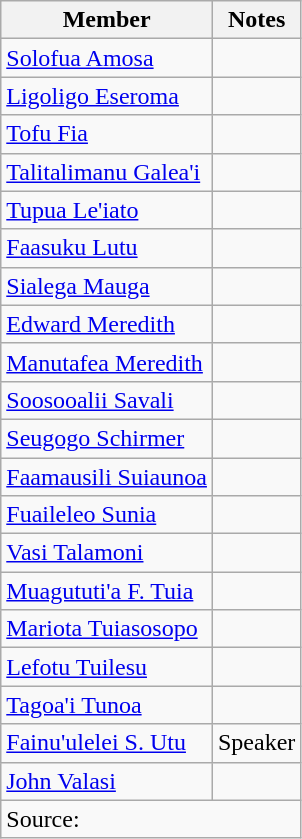<table class=wikitable>
<tr>
<th>Member</th>
<th>Notes</th>
</tr>
<tr>
<td><a href='#'>Solofua Amosa</a></td>
<td></td>
</tr>
<tr>
<td><a href='#'>Ligoligo Eseroma</a></td>
<td></td>
</tr>
<tr>
<td><a href='#'>Tofu Fia</a></td>
<td></td>
</tr>
<tr>
<td><a href='#'>Talitalimanu Galea'i</a></td>
<td></td>
</tr>
<tr>
<td><a href='#'>Tupua Le'iato</a></td>
<td></td>
</tr>
<tr>
<td><a href='#'>Faasuku Lutu</a></td>
<td></td>
</tr>
<tr>
<td><a href='#'>Sialega Mauga</a></td>
<td></td>
</tr>
<tr>
<td><a href='#'>Edward Meredith</a></td>
<td></td>
</tr>
<tr>
<td><a href='#'>Manutafea Meredith</a></td>
<td></td>
</tr>
<tr>
<td><a href='#'>Soosooalii Savali</a></td>
<td></td>
</tr>
<tr>
<td><a href='#'>Seugogo Schirmer</a></td>
<td></td>
</tr>
<tr>
<td><a href='#'>Faamausili Suiaunoa</a></td>
<td></td>
</tr>
<tr>
<td><a href='#'>Fuaileleo Sunia</a></td>
<td></td>
</tr>
<tr>
<td><a href='#'>Vasi Talamoni</a></td>
<td></td>
</tr>
<tr>
<td><a href='#'>Muagututi'a F. Tuia</a></td>
<td></td>
</tr>
<tr>
<td><a href='#'>Mariota Tuiasosopo</a></td>
<td></td>
</tr>
<tr>
<td><a href='#'>Lefotu Tuilesu</a></td>
<td></td>
</tr>
<tr>
<td><a href='#'>Tagoa'i Tunoa</a></td>
<td></td>
</tr>
<tr>
<td><a href='#'>Fainu'ulelei S. Utu</a></td>
<td>Speaker</td>
</tr>
<tr>
<td><a href='#'>John Valasi</a></td>
<td></td>
</tr>
<tr>
<td colspan=2>Source: </td>
</tr>
</table>
